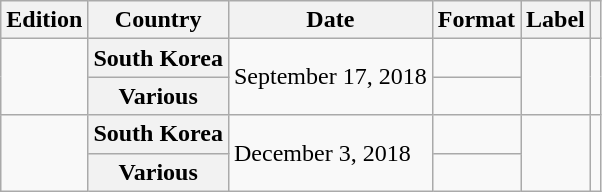<table class="wikitable plainrowheaders">
<tr>
<th>Edition</th>
<th>Country</th>
<th>Date</th>
<th>Format</th>
<th>Label</th>
<th></th>
</tr>
<tr>
<td rowspan="2"></td>
<th scope="row">South Korea</th>
<td rowspan="2">September 17, 2018</td>
<td></td>
<td rowspan="2"></td>
<td rowspan="2"></td>
</tr>
<tr>
<th scope="row">Various</th>
<td></td>
</tr>
<tr>
<td rowspan="2"></td>
<th scope="row">South Korea</th>
<td rowspan="2">December 3, 2018</td>
<td></td>
<td rowspan="2"></td>
<td rowspan="2"></td>
</tr>
<tr>
<th scope="row">Various</th>
<td></td>
</tr>
</table>
